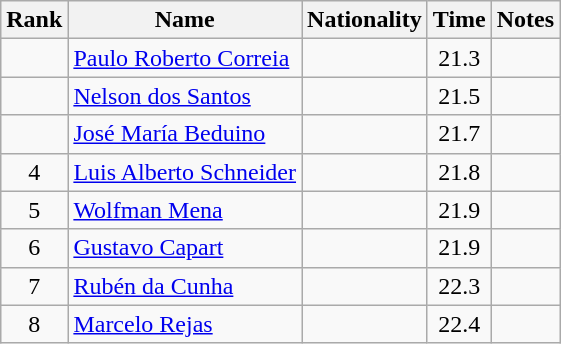<table class="wikitable sortable" style="text-align:center">
<tr>
<th>Rank</th>
<th>Name</th>
<th>Nationality</th>
<th>Time</th>
<th>Notes</th>
</tr>
<tr>
<td></td>
<td align=left><a href='#'>Paulo Roberto Correia</a></td>
<td align=left></td>
<td>21.3</td>
<td></td>
</tr>
<tr>
<td></td>
<td align=left><a href='#'>Nelson dos Santos</a></td>
<td align=left></td>
<td>21.5</td>
<td></td>
</tr>
<tr>
<td></td>
<td align=left><a href='#'>José María Beduino</a></td>
<td align=left></td>
<td>21.7</td>
<td></td>
</tr>
<tr>
<td>4</td>
<td align=left><a href='#'>Luis Alberto Schneider</a></td>
<td align=left></td>
<td>21.8</td>
<td></td>
</tr>
<tr>
<td>5</td>
<td align=left><a href='#'>Wolfman Mena</a></td>
<td align=left></td>
<td>21.9</td>
<td></td>
</tr>
<tr>
<td>6</td>
<td align=left><a href='#'>Gustavo Capart</a></td>
<td align=left></td>
<td>21.9</td>
<td></td>
</tr>
<tr>
<td>7</td>
<td align=left><a href='#'>Rubén da Cunha</a></td>
<td align=left></td>
<td>22.3</td>
<td></td>
</tr>
<tr>
<td>8</td>
<td align=left><a href='#'>Marcelo Rejas</a></td>
<td align=left></td>
<td>22.4</td>
<td></td>
</tr>
</table>
